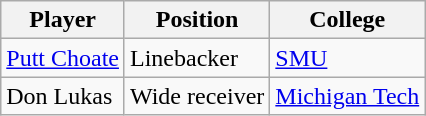<table class="wikitable">
<tr>
<th>Player</th>
<th>Position</th>
<th>College</th>
</tr>
<tr>
<td><a href='#'>Putt Choate</a></td>
<td>Linebacker</td>
<td><a href='#'>SMU</a></td>
</tr>
<tr>
<td>Don Lukas</td>
<td>Wide receiver</td>
<td><a href='#'>Michigan Tech</a></td>
</tr>
</table>
